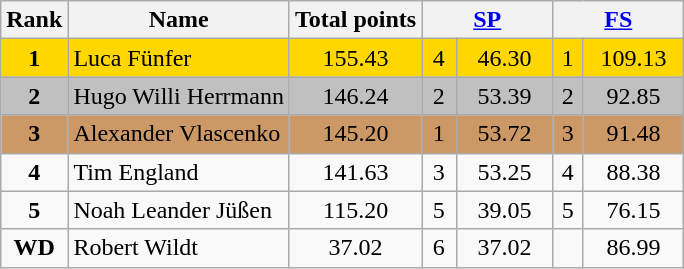<table class="wikitable sortable">
<tr>
<th>Rank</th>
<th>Name</th>
<th>Total points</th>
<th colspan="2" width="80px"><a href='#'>SP</a></th>
<th colspan="2" width="80px"><a href='#'>FS</a></th>
</tr>
<tr bgcolor="gold">
<td align="center"><strong>1</strong></td>
<td>Luca Fünfer</td>
<td align="center">155.43</td>
<td align="center">4</td>
<td align="center">46.30</td>
<td align="center">1</td>
<td align="center">109.13</td>
</tr>
<tr bgcolor="silver">
<td align="center"><strong>2</strong></td>
<td>Hugo Willi Herrmann</td>
<td align="center">146.24</td>
<td align="center">2</td>
<td align="center">53.39</td>
<td align="center">2</td>
<td align="center">92.85</td>
</tr>
<tr bgcolor="cc9966">
<td align="center"><strong>3</strong></td>
<td>Alexander Vlascenko</td>
<td align="center">145.20</td>
<td align="center">1</td>
<td align="center">53.72</td>
<td align="center">3</td>
<td align="center">91.48</td>
</tr>
<tr>
<td align="center"><strong>4</strong></td>
<td>Tim England</td>
<td align="center">141.63</td>
<td align="center">3</td>
<td align="center">53.25</td>
<td align="center">4</td>
<td align="center">88.38</td>
</tr>
<tr>
<td align="center"><strong>5</strong></td>
<td>Noah Leander Jüßen</td>
<td align="center">115.20</td>
<td align="center">5</td>
<td align="center">39.05</td>
<td align="center">5</td>
<td align="center">76.15</td>
</tr>
<tr>
<td align="center"><strong>WD</strong></td>
<td>Robert Wildt</td>
<td align="center">37.02</td>
<td align="center">6</td>
<td align="center">37.02</td>
<td align="center"></td>
<td align="center">86.99</td>
</tr>
</table>
